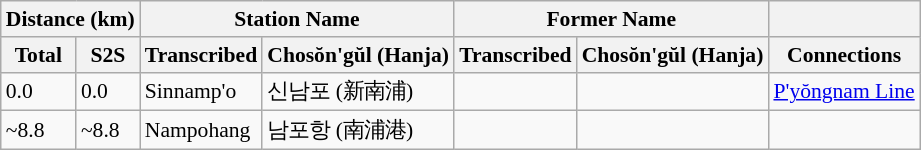<table class="wikitable" style="font-size:90%;">
<tr>
<th colspan="2">Distance (km)</th>
<th colspan="2">Station Name</th>
<th colspan="2">Former Name</th>
<th></th>
</tr>
<tr>
<th>Total</th>
<th>S2S</th>
<th>Transcribed</th>
<th>Chosŏn'gŭl (Hanja)</th>
<th>Transcribed</th>
<th>Chosŏn'gŭl (Hanja)</th>
<th>Connections</th>
</tr>
<tr>
<td>0.0</td>
<td>0.0</td>
<td>Sinnamp'o</td>
<td>신남포 (新南浦)</td>
<td></td>
<td></td>
<td><a href='#'>P'yŏngnam Line</a></td>
</tr>
<tr>
<td>~8.8</td>
<td>~8.8</td>
<td>Nampohang</td>
<td>남포항 (南浦港)</td>
<td></td>
<td></td>
<td></td>
</tr>
</table>
